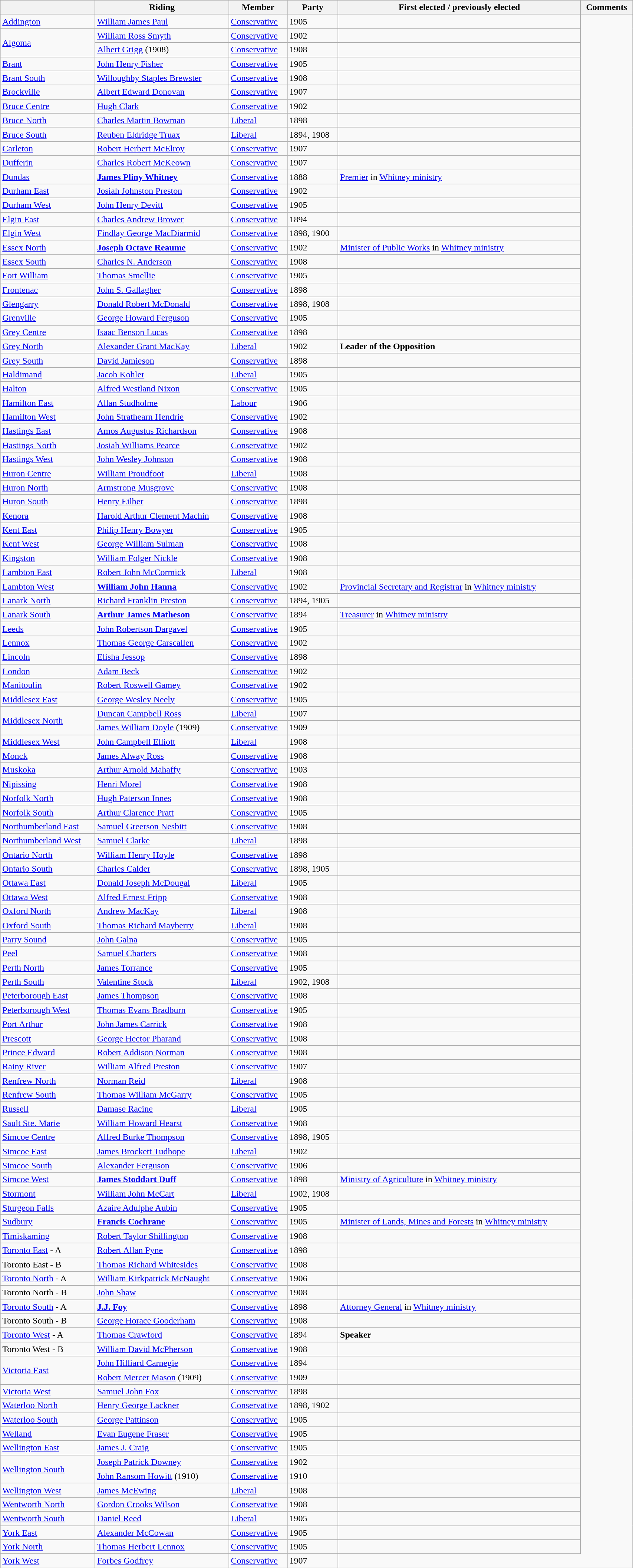<table class="wikitable sortable" style="width: 90%">
<tr>
<th></th>
<th>Riding</th>
<th>Member</th>
<th>Party</th>
<th>First elected / previously elected</th>
<th>Comments</th>
</tr>
<tr>
<td><a href='#'>Addington</a></td>
<td><a href='#'>William James Paul</a></td>
<td><a href='#'>Conservative</a></td>
<td>1905</td>
<td></td>
</tr>
<tr>
<td rowspan="2"><a href='#'>Algoma</a></td>
<td><a href='#'>William Ross Smyth</a></td>
<td><a href='#'>Conservative</a></td>
<td>1902</td>
<td></td>
</tr>
<tr>
<td><a href='#'>Albert Grigg</a> (1908)</td>
<td><a href='#'>Conservative</a></td>
<td>1908</td>
<td></td>
</tr>
<tr>
<td><a href='#'>Brant</a></td>
<td><a href='#'>John Henry Fisher</a></td>
<td><a href='#'>Conservative</a></td>
<td>1905</td>
<td></td>
</tr>
<tr>
<td><a href='#'>Brant South</a></td>
<td><a href='#'>Willoughby Staples Brewster</a></td>
<td><a href='#'>Conservative</a></td>
<td>1908</td>
<td></td>
</tr>
<tr>
<td><a href='#'>Brockville</a></td>
<td><a href='#'>Albert Edward Donovan</a></td>
<td><a href='#'>Conservative</a></td>
<td>1907</td>
<td></td>
</tr>
<tr>
<td><a href='#'>Bruce Centre</a></td>
<td><a href='#'>Hugh Clark</a></td>
<td><a href='#'>Conservative</a></td>
<td>1902</td>
<td></td>
</tr>
<tr>
<td><a href='#'>Bruce North</a></td>
<td><a href='#'>Charles Martin Bowman</a></td>
<td><a href='#'>Liberal</a></td>
<td>1898</td>
<td></td>
</tr>
<tr>
<td><a href='#'>Bruce South</a></td>
<td><a href='#'>Reuben Eldridge Truax</a></td>
<td><a href='#'>Liberal</a></td>
<td>1894, 1908</td>
<td></td>
</tr>
<tr>
<td><a href='#'>Carleton</a></td>
<td><a href='#'>Robert Herbert McElroy</a></td>
<td><a href='#'>Conservative</a></td>
<td>1907</td>
<td></td>
</tr>
<tr>
<td><a href='#'>Dufferin</a></td>
<td><a href='#'>Charles Robert McKeown</a></td>
<td><a href='#'>Conservative</a></td>
<td>1907</td>
<td></td>
</tr>
<tr>
<td><a href='#'>Dundas</a></td>
<td><strong><a href='#'>James Pliny Whitney</a></strong></td>
<td><a href='#'>Conservative</a></td>
<td>1888</td>
<td><a href='#'>Premier</a> in <a href='#'>Whitney ministry</a></td>
</tr>
<tr>
<td><a href='#'>Durham East</a></td>
<td><a href='#'>Josiah Johnston Preston</a></td>
<td><a href='#'>Conservative</a></td>
<td>1902</td>
<td></td>
</tr>
<tr>
<td><a href='#'>Durham West</a></td>
<td><a href='#'>John Henry Devitt</a></td>
<td><a href='#'>Conservative</a></td>
<td>1905</td>
<td></td>
</tr>
<tr>
<td><a href='#'>Elgin East</a></td>
<td><a href='#'>Charles Andrew Brower</a></td>
<td><a href='#'>Conservative</a></td>
<td>1894</td>
<td></td>
</tr>
<tr>
<td><a href='#'>Elgin West</a></td>
<td><a href='#'>Findlay George MacDiarmid</a></td>
<td><a href='#'>Conservative</a></td>
<td>1898, 1900</td>
<td></td>
</tr>
<tr>
<td><a href='#'>Essex North</a></td>
<td><strong><a href='#'>Joseph Octave Reaume</a></strong></td>
<td><a href='#'>Conservative</a></td>
<td>1902</td>
<td><a href='#'>Minister of Public Works</a> in <a href='#'>Whitney ministry</a></td>
</tr>
<tr>
<td><a href='#'>Essex South</a></td>
<td><a href='#'>Charles N. Anderson</a></td>
<td><a href='#'>Conservative</a></td>
<td>1908</td>
<td></td>
</tr>
<tr>
<td><a href='#'>Fort William</a></td>
<td><a href='#'>Thomas Smellie</a></td>
<td><a href='#'>Conservative</a></td>
<td>1905</td>
<td></td>
</tr>
<tr>
<td><a href='#'>Frontenac</a></td>
<td><a href='#'>John S. Gallagher</a></td>
<td><a href='#'>Conservative</a></td>
<td>1898</td>
<td></td>
</tr>
<tr>
<td><a href='#'>Glengarry</a></td>
<td><a href='#'>Donald Robert McDonald</a></td>
<td><a href='#'>Conservative</a></td>
<td>1898, 1908</td>
<td></td>
</tr>
<tr>
<td><a href='#'>Grenville</a></td>
<td><a href='#'>George Howard Ferguson</a></td>
<td><a href='#'>Conservative</a></td>
<td>1905</td>
<td></td>
</tr>
<tr>
<td><a href='#'>Grey Centre</a></td>
<td><a href='#'>Isaac Benson Lucas</a></td>
<td><a href='#'>Conservative</a></td>
<td>1898</td>
<td></td>
</tr>
<tr>
<td><a href='#'>Grey North</a></td>
<td><a href='#'>Alexander Grant MacKay</a></td>
<td><a href='#'>Liberal</a></td>
<td>1902</td>
<td><strong>Leader of the Opposition</strong></td>
</tr>
<tr>
<td><a href='#'>Grey South</a></td>
<td><a href='#'>David Jamieson</a></td>
<td><a href='#'>Conservative</a></td>
<td>1898</td>
<td></td>
</tr>
<tr>
<td><a href='#'>Haldimand</a></td>
<td><a href='#'>Jacob Kohler</a></td>
<td><a href='#'>Liberal</a></td>
<td>1905</td>
<td></td>
</tr>
<tr>
<td><a href='#'>Halton</a></td>
<td><a href='#'>Alfred Westland Nixon</a></td>
<td><a href='#'>Conservative</a></td>
<td>1905</td>
<td></td>
</tr>
<tr>
<td><a href='#'>Hamilton East</a></td>
<td><a href='#'>Allan Studholme</a></td>
<td><a href='#'>Labour</a></td>
<td>1906</td>
<td></td>
</tr>
<tr>
<td><a href='#'>Hamilton West</a></td>
<td><a href='#'>John Strathearn Hendrie</a></td>
<td><a href='#'>Conservative</a></td>
<td>1902</td>
<td></td>
</tr>
<tr>
<td><a href='#'>Hastings East</a></td>
<td><a href='#'>Amos Augustus Richardson</a></td>
<td><a href='#'>Conservative</a></td>
<td>1908</td>
<td></td>
</tr>
<tr>
<td><a href='#'>Hastings North</a></td>
<td><a href='#'>Josiah Williams Pearce</a></td>
<td><a href='#'>Conservative</a></td>
<td>1902</td>
<td></td>
</tr>
<tr>
<td><a href='#'>Hastings West</a></td>
<td><a href='#'>John Wesley Johnson</a></td>
<td><a href='#'>Conservative</a></td>
<td>1908</td>
<td></td>
</tr>
<tr>
<td><a href='#'>Huron Centre</a></td>
<td><a href='#'>William Proudfoot</a></td>
<td><a href='#'>Liberal</a></td>
<td>1908</td>
<td></td>
</tr>
<tr>
<td><a href='#'>Huron North</a></td>
<td><a href='#'>Armstrong Musgrove</a></td>
<td><a href='#'>Conservative</a></td>
<td>1908</td>
<td></td>
</tr>
<tr>
<td><a href='#'>Huron South</a></td>
<td><a href='#'>Henry Eilber</a></td>
<td><a href='#'>Conservative</a></td>
<td>1898</td>
<td></td>
</tr>
<tr>
<td><a href='#'>Kenora</a></td>
<td><a href='#'>Harold Arthur Clement Machin</a></td>
<td><a href='#'>Conservative</a></td>
<td>1908</td>
<td></td>
</tr>
<tr>
<td><a href='#'>Kent East</a></td>
<td><a href='#'>Philip Henry Bowyer</a></td>
<td><a href='#'>Conservative</a></td>
<td>1905</td>
<td></td>
</tr>
<tr>
<td><a href='#'>Kent West</a></td>
<td><a href='#'>George William Sulman</a></td>
<td><a href='#'>Conservative</a></td>
<td>1908</td>
<td></td>
</tr>
<tr>
<td><a href='#'>Kingston</a></td>
<td><a href='#'>William Folger Nickle</a></td>
<td><a href='#'>Conservative</a></td>
<td>1908</td>
<td></td>
</tr>
<tr>
<td><a href='#'>Lambton East</a></td>
<td><a href='#'>Robert John McCormick</a></td>
<td><a href='#'>Liberal</a></td>
<td>1908</td>
<td></td>
</tr>
<tr>
<td><a href='#'>Lambton West</a></td>
<td><strong><a href='#'>William John Hanna</a></strong></td>
<td><a href='#'>Conservative</a></td>
<td>1902</td>
<td><a href='#'>Provincial Secretary and Registrar</a> in <a href='#'>Whitney ministry</a></td>
</tr>
<tr>
<td><a href='#'>Lanark North</a></td>
<td><a href='#'>Richard Franklin Preston</a></td>
<td><a href='#'>Conservative</a></td>
<td>1894, 1905</td>
<td></td>
</tr>
<tr>
<td><a href='#'>Lanark South</a></td>
<td><strong><a href='#'>Arthur James Matheson</a></strong></td>
<td><a href='#'>Conservative</a></td>
<td>1894</td>
<td><a href='#'>Treasurer</a> in <a href='#'>Whitney ministry</a></td>
</tr>
<tr>
<td><a href='#'>Leeds</a></td>
<td><a href='#'>John Robertson Dargavel</a></td>
<td><a href='#'>Conservative</a></td>
<td>1905</td>
<td></td>
</tr>
<tr>
<td><a href='#'>Lennox</a></td>
<td><a href='#'>Thomas George Carscallen</a></td>
<td><a href='#'>Conservative</a></td>
<td>1902</td>
<td></td>
</tr>
<tr>
<td><a href='#'>Lincoln</a></td>
<td><a href='#'>Elisha Jessop</a></td>
<td><a href='#'>Conservative</a></td>
<td>1898</td>
<td></td>
</tr>
<tr>
<td><a href='#'>London</a></td>
<td><a href='#'>Adam Beck</a></td>
<td><a href='#'>Conservative</a></td>
<td>1902</td>
<td></td>
</tr>
<tr>
<td><a href='#'>Manitoulin</a></td>
<td><a href='#'>Robert Roswell Gamey</a></td>
<td><a href='#'>Conservative</a></td>
<td>1902</td>
<td></td>
</tr>
<tr>
<td><a href='#'>Middlesex East</a></td>
<td><a href='#'>George Wesley Neely</a></td>
<td><a href='#'>Conservative</a></td>
<td>1905</td>
<td></td>
</tr>
<tr>
<td rowspan="2"><a href='#'>Middlesex North</a></td>
<td><a href='#'>Duncan Campbell Ross</a></td>
<td><a href='#'>Liberal</a></td>
<td>1907</td>
<td></td>
</tr>
<tr>
<td><a href='#'>James William Doyle</a> (1909)</td>
<td><a href='#'>Conservative</a></td>
<td>1909</td>
<td></td>
</tr>
<tr>
<td><a href='#'>Middlesex West</a></td>
<td><a href='#'>John Campbell Elliott</a></td>
<td><a href='#'>Liberal</a></td>
<td>1908</td>
<td></td>
</tr>
<tr>
<td><a href='#'>Monck</a></td>
<td><a href='#'>James Alway Ross</a></td>
<td><a href='#'>Conservative</a></td>
<td>1908</td>
<td></td>
</tr>
<tr>
<td><a href='#'>Muskoka</a></td>
<td><a href='#'>Arthur Arnold Mahaffy</a></td>
<td><a href='#'>Conservative</a></td>
<td>1903</td>
<td></td>
</tr>
<tr>
<td><a href='#'>Nipissing</a></td>
<td><a href='#'>Henri Morel</a></td>
<td><a href='#'>Conservative</a></td>
<td>1908</td>
<td></td>
</tr>
<tr>
<td><a href='#'>Norfolk North</a></td>
<td><a href='#'>Hugh Paterson Innes</a></td>
<td><a href='#'>Conservative</a></td>
<td>1908</td>
<td></td>
</tr>
<tr>
<td><a href='#'>Norfolk South</a></td>
<td><a href='#'>Arthur Clarence Pratt</a></td>
<td><a href='#'>Conservative</a></td>
<td>1905</td>
<td></td>
</tr>
<tr>
<td><a href='#'>Northumberland East</a></td>
<td><a href='#'>Samuel Greerson Nesbitt</a></td>
<td><a href='#'>Conservative</a></td>
<td>1908</td>
<td></td>
</tr>
<tr>
<td><a href='#'>Northumberland West</a></td>
<td><a href='#'>Samuel Clarke</a></td>
<td><a href='#'>Liberal</a></td>
<td>1898</td>
<td></td>
</tr>
<tr>
<td><a href='#'>Ontario North</a></td>
<td><a href='#'>William Henry Hoyle</a></td>
<td><a href='#'>Conservative</a></td>
<td>1898</td>
<td></td>
</tr>
<tr>
<td><a href='#'>Ontario South</a></td>
<td><a href='#'>Charles Calder</a></td>
<td><a href='#'>Conservative</a></td>
<td>1898, 1905</td>
<td></td>
</tr>
<tr>
<td><a href='#'>Ottawa East</a></td>
<td><a href='#'>Donald Joseph McDougal</a></td>
<td><a href='#'>Liberal</a></td>
<td>1905</td>
<td></td>
</tr>
<tr>
<td><a href='#'>Ottawa West</a></td>
<td><a href='#'>Alfred Ernest Fripp</a></td>
<td><a href='#'>Conservative</a></td>
<td>1908</td>
<td></td>
</tr>
<tr>
<td><a href='#'>Oxford North</a></td>
<td><a href='#'>Andrew MacKay</a></td>
<td><a href='#'>Liberal</a></td>
<td>1908</td>
<td></td>
</tr>
<tr>
<td><a href='#'>Oxford South</a></td>
<td><a href='#'>Thomas Richard Mayberry</a></td>
<td><a href='#'>Liberal</a></td>
<td>1908</td>
<td></td>
</tr>
<tr>
<td><a href='#'>Parry Sound</a></td>
<td><a href='#'>John Galna</a></td>
<td><a href='#'>Conservative</a></td>
<td>1905</td>
<td></td>
</tr>
<tr>
<td><a href='#'>Peel</a></td>
<td><a href='#'>Samuel Charters</a></td>
<td><a href='#'>Conservative</a></td>
<td>1908</td>
<td></td>
</tr>
<tr>
<td><a href='#'>Perth North</a></td>
<td><a href='#'>James Torrance</a></td>
<td><a href='#'>Conservative</a></td>
<td>1905</td>
<td></td>
</tr>
<tr>
<td><a href='#'>Perth South</a></td>
<td><a href='#'>Valentine Stock</a></td>
<td><a href='#'>Liberal</a></td>
<td>1902, 1908</td>
<td></td>
</tr>
<tr>
<td><a href='#'>Peterborough East</a></td>
<td><a href='#'>James Thompson</a></td>
<td><a href='#'>Conservative</a></td>
<td>1908</td>
<td></td>
</tr>
<tr>
<td><a href='#'>Peterborough West</a></td>
<td><a href='#'>Thomas Evans Bradburn</a></td>
<td><a href='#'>Conservative</a></td>
<td>1905</td>
<td></td>
</tr>
<tr>
<td><a href='#'>Port Arthur</a></td>
<td><a href='#'>John James Carrick</a></td>
<td><a href='#'>Conservative</a></td>
<td>1908</td>
<td></td>
</tr>
<tr>
<td><a href='#'>Prescott</a></td>
<td><a href='#'>George Hector Pharand</a></td>
<td><a href='#'>Conservative</a></td>
<td>1908</td>
<td></td>
</tr>
<tr>
<td><a href='#'>Prince Edward</a></td>
<td><a href='#'>Robert Addison Norman</a></td>
<td><a href='#'>Conservative</a></td>
<td>1908</td>
<td></td>
</tr>
<tr>
<td><a href='#'>Rainy River</a></td>
<td><a href='#'>William Alfred Preston</a></td>
<td><a href='#'>Conservative</a></td>
<td>1907</td>
<td></td>
</tr>
<tr>
<td><a href='#'>Renfrew North</a></td>
<td><a href='#'>Norman Reid</a></td>
<td><a href='#'>Liberal</a></td>
<td>1908</td>
<td></td>
</tr>
<tr>
<td><a href='#'>Renfrew South</a></td>
<td><a href='#'>Thomas William McGarry</a></td>
<td><a href='#'>Conservative</a></td>
<td>1905</td>
<td></td>
</tr>
<tr>
<td><a href='#'>Russell</a></td>
<td><a href='#'>Damase Racine</a></td>
<td><a href='#'>Liberal</a></td>
<td>1905</td>
<td></td>
</tr>
<tr>
<td><a href='#'>Sault Ste. Marie</a></td>
<td><a href='#'>William Howard Hearst</a></td>
<td><a href='#'>Conservative</a></td>
<td>1908</td>
<td></td>
</tr>
<tr>
<td><a href='#'>Simcoe Centre</a></td>
<td><a href='#'>Alfred Burke Thompson</a></td>
<td><a href='#'>Conservative</a></td>
<td>1898, 1905</td>
<td></td>
</tr>
<tr>
<td><a href='#'>Simcoe East</a></td>
<td><a href='#'>James Brockett Tudhope</a></td>
<td><a href='#'>Liberal</a></td>
<td>1902</td>
<td></td>
</tr>
<tr>
<td><a href='#'>Simcoe South</a></td>
<td><a href='#'>Alexander Ferguson</a></td>
<td><a href='#'>Conservative</a></td>
<td>1906</td>
<td></td>
</tr>
<tr>
<td><a href='#'>Simcoe West</a></td>
<td><strong><a href='#'>James Stoddart Duff</a></strong></td>
<td><a href='#'>Conservative</a></td>
<td>1898</td>
<td><a href='#'>Ministry of Agriculture</a> in <a href='#'>Whitney ministry</a></td>
</tr>
<tr>
<td><a href='#'>Stormont</a></td>
<td><a href='#'>William John McCart</a></td>
<td><a href='#'>Liberal</a></td>
<td>1902, 1908</td>
<td></td>
</tr>
<tr>
<td><a href='#'>Sturgeon Falls</a></td>
<td><a href='#'>Azaire Adulphe Aubin</a></td>
<td><a href='#'>Conservative</a></td>
<td>1905</td>
<td></td>
</tr>
<tr>
<td><a href='#'>Sudbury</a></td>
<td><strong><a href='#'>Francis Cochrane</a></strong></td>
<td><a href='#'>Conservative</a></td>
<td>1905</td>
<td><a href='#'>Minister of Lands, Mines and Forests</a> in <a href='#'>Whitney ministry</a></td>
</tr>
<tr>
<td><a href='#'>Timiskaming</a></td>
<td><a href='#'>Robert Taylor Shillington</a></td>
<td><a href='#'>Conservative</a></td>
<td>1908</td>
<td></td>
</tr>
<tr>
<td><a href='#'>Toronto East</a> - A</td>
<td><a href='#'>Robert Allan Pyne</a></td>
<td><a href='#'>Conservative</a></td>
<td>1898</td>
<td></td>
</tr>
<tr>
<td>Toronto East - B</td>
<td><a href='#'>Thomas Richard Whitesides</a></td>
<td><a href='#'>Conservative</a></td>
<td>1908</td>
<td></td>
</tr>
<tr>
<td><a href='#'>Toronto North</a> - A</td>
<td><a href='#'>William Kirkpatrick McNaught</a></td>
<td><a href='#'>Conservative</a></td>
<td>1906</td>
<td></td>
</tr>
<tr>
<td>Toronto North - B</td>
<td><a href='#'>John Shaw</a></td>
<td><a href='#'>Conservative</a></td>
<td>1908</td>
<td></td>
</tr>
<tr>
<td><a href='#'>Toronto South</a> - A</td>
<td><strong><a href='#'>J.J. Foy</a></strong></td>
<td><a href='#'>Conservative</a></td>
<td>1898</td>
<td><a href='#'>Attorney General</a> in <a href='#'>Whitney ministry</a></td>
</tr>
<tr>
<td>Toronto South - B</td>
<td><a href='#'>George Horace Gooderham</a></td>
<td><a href='#'>Conservative</a></td>
<td>1908</td>
<td></td>
</tr>
<tr>
<td><a href='#'>Toronto West</a> - A</td>
<td><a href='#'>Thomas Crawford</a></td>
<td><a href='#'>Conservative</a></td>
<td>1894</td>
<td><strong>Speaker</strong></td>
</tr>
<tr>
<td>Toronto West - B</td>
<td><a href='#'>William David McPherson</a></td>
<td><a href='#'>Conservative</a></td>
<td>1908</td>
<td></td>
</tr>
<tr>
<td rowspan="2"><a href='#'>Victoria East</a></td>
<td><a href='#'>John Hilliard Carnegie</a></td>
<td><a href='#'>Conservative</a></td>
<td>1894</td>
<td></td>
</tr>
<tr>
<td><a href='#'>Robert Mercer Mason</a> (1909)</td>
<td><a href='#'>Conservative</a></td>
<td>1909</td>
<td></td>
</tr>
<tr>
<td><a href='#'>Victoria West</a></td>
<td><a href='#'>Samuel John Fox</a></td>
<td><a href='#'>Conservative</a></td>
<td>1898</td>
<td></td>
</tr>
<tr>
<td><a href='#'>Waterloo North</a></td>
<td><a href='#'>Henry George Lackner</a></td>
<td><a href='#'>Conservative</a></td>
<td>1898, 1902</td>
<td></td>
</tr>
<tr>
<td><a href='#'>Waterloo South</a></td>
<td><a href='#'>George Pattinson</a></td>
<td><a href='#'>Conservative</a></td>
<td>1905</td>
<td></td>
</tr>
<tr>
<td><a href='#'>Welland</a></td>
<td><a href='#'>Evan Eugene Fraser</a></td>
<td><a href='#'>Conservative</a></td>
<td>1905</td>
<td></td>
</tr>
<tr>
<td><a href='#'>Wellington East</a></td>
<td><a href='#'>James J. Craig</a></td>
<td><a href='#'>Conservative</a></td>
<td>1905</td>
<td></td>
</tr>
<tr>
<td rowspan="2"><a href='#'>Wellington South</a></td>
<td><a href='#'>Joseph Patrick Downey</a></td>
<td><a href='#'>Conservative</a></td>
<td>1902</td>
<td></td>
</tr>
<tr>
<td><a href='#'>John Ransom Howitt</a> (1910)</td>
<td><a href='#'>Conservative</a></td>
<td>1910</td>
<td></td>
</tr>
<tr>
<td><a href='#'>Wellington West</a></td>
<td><a href='#'>James McEwing</a></td>
<td><a href='#'>Liberal</a></td>
<td>1908</td>
<td></td>
</tr>
<tr>
<td><a href='#'>Wentworth North</a></td>
<td><a href='#'>Gordon Crooks Wilson</a></td>
<td><a href='#'>Conservative</a></td>
<td>1908</td>
<td></td>
</tr>
<tr>
<td><a href='#'>Wentworth South</a></td>
<td><a href='#'>Daniel Reed</a></td>
<td><a href='#'>Liberal</a></td>
<td>1905</td>
<td></td>
</tr>
<tr>
<td><a href='#'>York East</a></td>
<td><a href='#'>Alexander McCowan</a></td>
<td><a href='#'>Conservative</a></td>
<td>1905</td>
<td></td>
</tr>
<tr>
<td><a href='#'>York North</a></td>
<td><a href='#'>Thomas Herbert Lennox</a></td>
<td><a href='#'>Conservative</a></td>
<td>1905</td>
<td></td>
</tr>
<tr>
<td><a href='#'>York West</a></td>
<td><a href='#'>Forbes Godfrey</a></td>
<td><a href='#'>Conservative</a></td>
<td>1907</td>
</tr>
<tr>
</tr>
</table>
